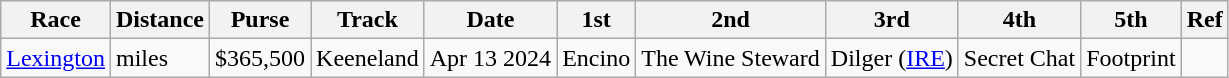<table class="wikitable">
<tr>
<th>Race</th>
<th>Distance</th>
<th>Purse</th>
<th>Track</th>
<th>Date</th>
<th>1st</th>
<th>2nd</th>
<th>3rd</th>
<th>4th</th>
<th>5th</th>
<th>Ref</th>
</tr>
<tr>
<td><a href='#'>Lexington</a></td>
<td> miles</td>
<td>$365,500</td>
<td>Keeneland</td>
<td>Apr 13 2024</td>
<td>Encino</td>
<td>The Wine Steward</td>
<td>Dilger (<a href='#'>IRE</a>)</td>
<td>Secret Chat</td>
<td>Footprint</td>
<td></td>
</tr>
</table>
